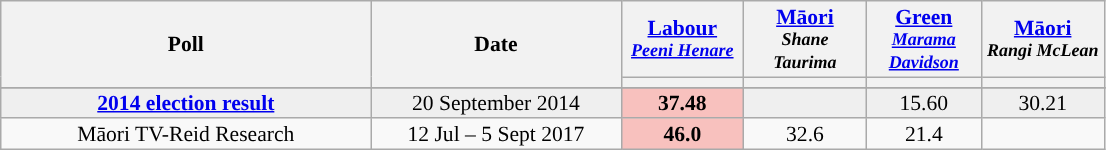<table class="wikitable" style="font-size:90%; line-height:14px; text-align:center">
<tr>
<th style="width:240px;" rowspan="2">Poll</th>
<th style="width:160px;" rowspan="2">Date </th>
<th style="width:75px;"  bgcolor=><a href='#'>Labour</a><br><small><em><a href='#'>Peeni Henare</a></em></small></th>
<th style="width:75px;"  bgcolor=><a href='#'>Māori</a><br><small><em>Shane Taurima</em></small></th>
<th style="width:70px;" r bgcolor=><a href='#'>Green</a><br><small><em><a href='#'>Marama Davidson</a></em></small></th>
<th style="width:75px;"  bgcolor=><a href='#'>Māori</a><br><small><em>Rangi McLean</em></small></th>
</tr>
<tr>
<th class="unsortable" style="color:inherit;background:"></th>
<th class="unsortable" style="color:inherit;background:"></th>
<th class="unsortable" style="color:inherit;background:"></th>
<th class="unsortable" style="color:inherit;background:"></th>
</tr>
<tr>
</tr>
<tr style="background:#EFEFEF; font-weight:italic;">
<td><strong><a href='#'>2014 election result</a></strong></td>
<td>20 September 2014</td>
<td style="background:#F8C1BE"><strong>37.48</strong></td>
<td></td>
<td>15.60</td>
<td>30.21</td>
</tr>
<tr>
<td>Māori TV-Reid Research</td>
<td>12 Jul – 5 Sept 2017</td>
<td style="background:#F8C1BE"><strong>46.0</strong></td>
<td>32.6</td>
<td>21.4</td>
<td></td>
</tr>
</table>
